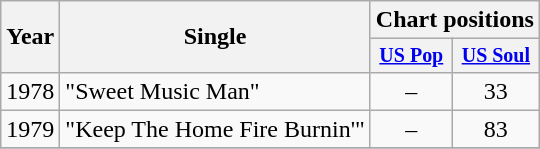<table class="wikitable" style="text-align:center;">
<tr>
<th rowspan="2">Year</th>
<th rowspan="2">Single</th>
<th colspan="2">Chart positions</th>
</tr>
<tr style="font-size:smaller;">
<th><a href='#'>US Pop</a></th>
<th><a href='#'>US Soul</a></th>
</tr>
<tr>
<td rowspan="1">1978</td>
<td align="left">"Sweet Music Man"</td>
<td>–</td>
<td>33</td>
</tr>
<tr>
<td rowspan="1">1979</td>
<td align="left">"Keep The Home Fire Burnin'"</td>
<td>–</td>
<td>83</td>
</tr>
<tr>
</tr>
</table>
